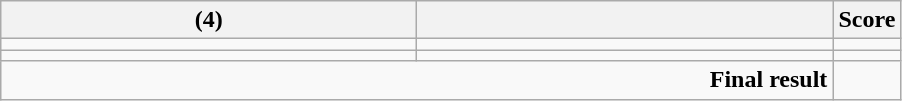<table class="wikitable">
<tr>
<th width=270> (4)</th>
<th width=270></th>
<th>Score</th>
</tr>
<tr>
<td></td>
<td></td>
<td></td>
</tr>
<tr>
<td></td>
<td></td>
<td></td>
</tr>
<tr>
<td colspan="2" align="right"><strong>Final result</strong></td>
<td></td>
</tr>
</table>
